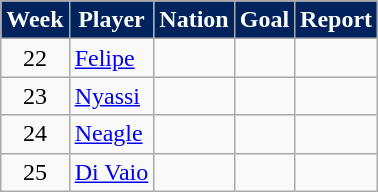<table class=wikitable>
<tr>
<th style="background:#00235D; color:white; text-align:center;">Week</th>
<th style="background:#00235D; color:white; text-align:center;">Player</th>
<th style="background:#00235D; color:white; text-align:center;">Nation</th>
<th style="background:#00235D; color:white; text-align:center;">Goal</th>
<th style="background:#00235D; color:white; text-align:center;">Report</th>
</tr>
<tr>
<td style="text-align:center;">22</td>
<td><a href='#'>Felipe</a></td>
<td></td>
<td align=center></td>
<td style="text-align:center;"></td>
</tr>
<tr>
<td style="text-align:center;">23</td>
<td><a href='#'>Nyassi</a></td>
<td></td>
<td align=center></td>
<td style="text-align:center;"></td>
</tr>
<tr>
<td style="text-align:center;">24</td>
<td><a href='#'>Neagle</a></td>
<td></td>
<td align=center></td>
<td style="text-align:center;"></td>
</tr>
<tr>
<td style="text-align:center;">25</td>
<td><a href='#'>Di Vaio</a></td>
<td></td>
<td align=center></td>
<td style="text-align:center;"></td>
</tr>
</table>
